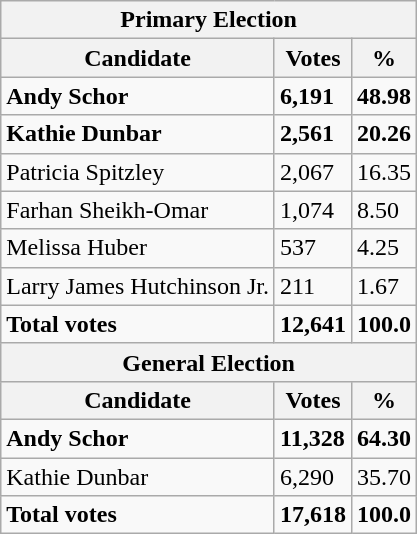<table class="wikitable">
<tr>
<th colspan="3"><strong>Primary Election</strong></th>
</tr>
<tr>
<th>Candidate</th>
<th>Votes</th>
<th>%</th>
</tr>
<tr>
<td><strong>Andy Schor</strong></td>
<td><strong>6,191</strong></td>
<td><strong>48.98</strong></td>
</tr>
<tr>
<td><strong>Kathie Dunbar</strong></td>
<td><strong>2,561</strong></td>
<td><strong>20.26</strong></td>
</tr>
<tr>
<td>Patricia Spitzley</td>
<td>2,067</td>
<td>16.35</td>
</tr>
<tr>
<td>Farhan Sheikh-Omar</td>
<td>1,074</td>
<td>8.50</td>
</tr>
<tr>
<td>Melissa Huber</td>
<td>537</td>
<td>4.25</td>
</tr>
<tr>
<td>Larry James Hutchinson Jr.</td>
<td>211</td>
<td>1.67</td>
</tr>
<tr>
<td><strong>Total votes</strong></td>
<td><strong>12,641</strong></td>
<td><strong>100.0</strong></td>
</tr>
<tr>
<th colspan="3"><strong>General Election</strong></th>
</tr>
<tr>
<th>Candidate</th>
<th>Votes</th>
<th>%</th>
</tr>
<tr>
<td><strong>Andy Schor</strong></td>
<td><strong>11,328</strong></td>
<td><strong>64.30</strong></td>
</tr>
<tr>
<td>Kathie Dunbar</td>
<td>6,290</td>
<td>35.70</td>
</tr>
<tr>
<td><strong>Total votes</strong></td>
<td><strong>17,618</strong></td>
<td><strong>100.0</strong></td>
</tr>
</table>
